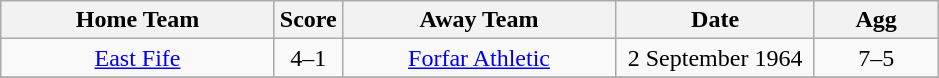<table class="wikitable" style="text-align:center;">
<tr>
<th width=175>Home Team</th>
<th width=20>Score</th>
<th width=175>Away Team</th>
<th width= 125>Date</th>
<th width= 75>Agg</th>
</tr>
<tr>
<td><a href='#'>East Fife</a></td>
<td>4–1</td>
<td><a href='#'>Forfar Athletic</a></td>
<td>2 September 1964</td>
<td>7–5</td>
</tr>
<tr>
</tr>
</table>
